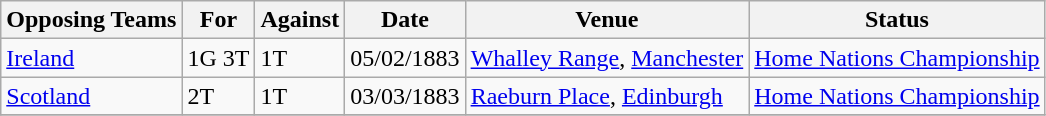<table class="wikitable">
<tr>
<th>Opposing Teams</th>
<th>For</th>
<th>Against</th>
<th>Date</th>
<th>Venue</th>
<th>Status</th>
</tr>
<tr>
<td><a href='#'>Ireland</a></td>
<td>1G 3T</td>
<td>1T</td>
<td>05/02/1883</td>
<td><a href='#'>Whalley Range</a>, <a href='#'>Manchester</a></td>
<td><a href='#'>Home Nations Championship</a></td>
</tr>
<tr>
<td><a href='#'>Scotland</a></td>
<td>2T</td>
<td>1T</td>
<td>03/03/1883</td>
<td><a href='#'>Raeburn Place</a>, <a href='#'>Edinburgh</a></td>
<td><a href='#'>Home Nations Championship</a></td>
</tr>
<tr>
</tr>
</table>
